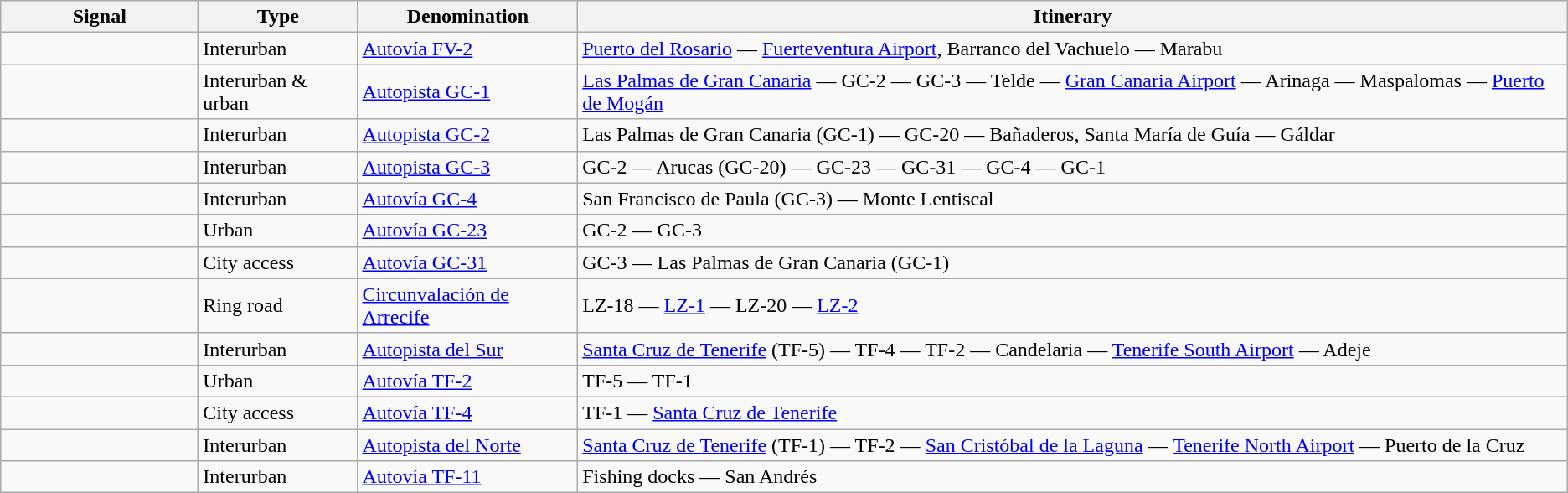<table class="wikitable">
<tr>
<th width="150px">Signal</th>
<th>Type</th>
<th>Denomination</th>
<th>Itinerary</th>
</tr>
<tr>
<td></td>
<td>Interurban</td>
<td><a href='#'>Autovía FV-2</a></td>
<td><a href='#'>Puerto del Rosario</a> — <a href='#'>Fuerteventura Airport</a>, Barranco del Vachuelo — Marabu</td>
</tr>
<tr>
<td></td>
<td>Interurban & urban</td>
<td><a href='#'>Autopista GC-1</a></td>
<td><a href='#'>Las Palmas de Gran Canaria</a> — GC-2 — GC-3 — Telde — <a href='#'>Gran Canaria Airport</a> — Arinaga — Maspalomas — <a href='#'>Puerto de Mogán</a></td>
</tr>
<tr>
<td></td>
<td>Interurban</td>
<td><a href='#'>Autopista GC-2</a></td>
<td>Las Palmas de Gran Canaria (GC-1) — GC-20 — Bañaderos, Santa María de Guía — Gáldar</td>
</tr>
<tr>
<td></td>
<td>Interurban</td>
<td><a href='#'>Autopista GC-3</a></td>
<td>GC-2 — Arucas (GC-20) — GC-23 — GC-31 — GC-4 — GC-1</td>
</tr>
<tr>
<td></td>
<td>Interurban</td>
<td><a href='#'>Autovía GC-4</a></td>
<td>San Francisco de Paula (GC-3) — Monte Lentiscal</td>
</tr>
<tr>
<td></td>
<td>Urban</td>
<td><a href='#'>Autovía GC-23</a></td>
<td>GC-2 — GC-3</td>
</tr>
<tr>
<td></td>
<td>City access</td>
<td><a href='#'>Autovía GC-31</a></td>
<td>GC-3 — Las Palmas de Gran Canaria (GC-1)</td>
</tr>
<tr>
<td></td>
<td>Ring road</td>
<td><a href='#'>Circunvalación de Arrecife</a></td>
<td>LZ-18 — <a href='#'>LZ-1</a> — LZ-20 — <a href='#'>LZ-2</a></td>
</tr>
<tr>
<td></td>
<td>Interurban</td>
<td><a href='#'>Autopista del Sur</a></td>
<td><a href='#'>Santa Cruz de Tenerife</a> (TF-5) — TF-4 — TF-2 — Candelaria — <a href='#'>Tenerife South Airport</a> — Adeje</td>
</tr>
<tr>
<td></td>
<td>Urban</td>
<td><a href='#'>Autovía TF-2</a></td>
<td>TF-5 — TF-1</td>
</tr>
<tr>
<td></td>
<td>City access</td>
<td><a href='#'>Autovía TF-4</a></td>
<td>TF-1 — <a href='#'>Santa Cruz de Tenerife</a></td>
</tr>
<tr>
<td></td>
<td>Interurban</td>
<td><a href='#'>Autopista del Norte</a></td>
<td><a href='#'>Santa Cruz de Tenerife</a> (TF-1) — TF-2  — <a href='#'>San Cristóbal de la Laguna</a> — <a href='#'>Tenerife North Airport</a> — Puerto de la Cruz</td>
</tr>
<tr>
<td></td>
<td>Interurban</td>
<td><a href='#'>Autovía TF-11</a></td>
<td>Fishing docks — San Andrés</td>
</tr>
</table>
